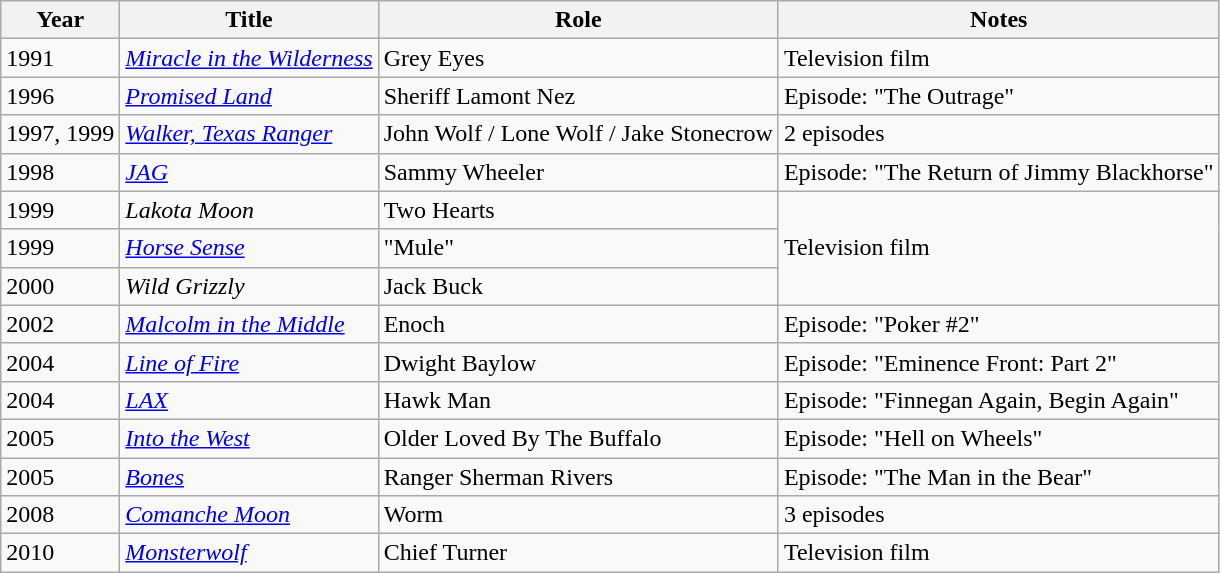<table class="wikitable sortable">
<tr>
<th>Year</th>
<th>Title</th>
<th>Role</th>
<th>Notes</th>
</tr>
<tr>
<td>1991</td>
<td><em><a href='#'>Miracle in the Wilderness</a></em></td>
<td>Grey Eyes</td>
<td>Television film</td>
</tr>
<tr>
<td>1996</td>
<td><a href='#'><em>Promised Land</em></a></td>
<td>Sheriff Lamont Nez</td>
<td>Episode: "The Outrage"</td>
</tr>
<tr>
<td>1997, 1999</td>
<td><em><a href='#'>Walker, Texas Ranger</a></em></td>
<td>John Wolf / Lone Wolf / Jake Stonecrow</td>
<td>2 episodes</td>
</tr>
<tr>
<td>1998</td>
<td><a href='#'><em>JAG</em></a></td>
<td>Sammy Wheeler</td>
<td>Episode: "The Return of Jimmy Blackhorse"</td>
</tr>
<tr>
<td>1999</td>
<td><em>Lakota Moon</em></td>
<td>Two Hearts</td>
<td rowspan="3">Television film</td>
</tr>
<tr>
<td>1999</td>
<td><em><a href='#'>Horse Sense</a></em></td>
<td>"Mule"</td>
</tr>
<tr>
<td>2000</td>
<td><em>Wild Grizzly</em></td>
<td>Jack Buck</td>
</tr>
<tr>
<td>2002</td>
<td><em><a href='#'>Malcolm in the Middle</a></em></td>
<td>Enoch</td>
<td>Episode: "Poker #2"</td>
</tr>
<tr>
<td>2004</td>
<td><a href='#'><em>Line of Fire</em></a></td>
<td>Dwight Baylow</td>
<td>Episode: "Eminence Front: Part 2"</td>
</tr>
<tr>
<td>2004</td>
<td><a href='#'><em>LAX</em></a></td>
<td>Hawk Man</td>
<td>Episode: "Finnegan Again, Begin Again"</td>
</tr>
<tr>
<td>2005</td>
<td><a href='#'><em>Into the West</em></a></td>
<td>Older Loved By The Buffalo</td>
<td>Episode: "Hell on Wheels"</td>
</tr>
<tr>
<td>2005</td>
<td><a href='#'><em>Bones</em></a></td>
<td>Ranger Sherman Rivers</td>
<td>Episode: "The Man in the Bear"</td>
</tr>
<tr>
<td>2008</td>
<td><a href='#'><em>Comanche Moon</em></a></td>
<td>Worm</td>
<td>3 episodes</td>
</tr>
<tr>
<td>2010</td>
<td><em><a href='#'>Monsterwolf</a></em></td>
<td>Chief Turner</td>
<td>Television film</td>
</tr>
</table>
